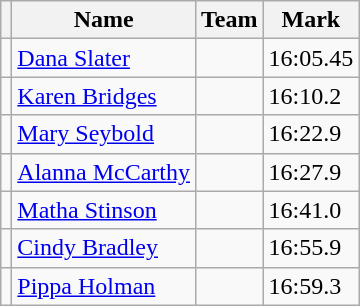<table class=wikitable>
<tr>
<th></th>
<th>Name</th>
<th>Team</th>
<th>Mark</th>
</tr>
<tr>
<td></td>
<td><a href='#'>Dana Slater</a></td>
<td></td>
<td>16:05.45</td>
</tr>
<tr>
<td></td>
<td><a href='#'>Karen Bridges</a></td>
<td></td>
<td>16:10.2</td>
</tr>
<tr>
<td></td>
<td><a href='#'>Mary Seybold</a></td>
<td></td>
<td>16:22.9</td>
</tr>
<tr>
<td></td>
<td><a href='#'>Alanna McCarthy</a></td>
<td></td>
<td>16:27.9</td>
</tr>
<tr>
<td></td>
<td><a href='#'>Matha Stinson</a></td>
<td></td>
<td>16:41.0</td>
</tr>
<tr>
<td></td>
<td><a href='#'>Cindy Bradley</a></td>
<td></td>
<td>16:55.9</td>
</tr>
<tr>
<td></td>
<td><a href='#'>Pippa Holman</a></td>
<td></td>
<td>16:59.3</td>
</tr>
</table>
